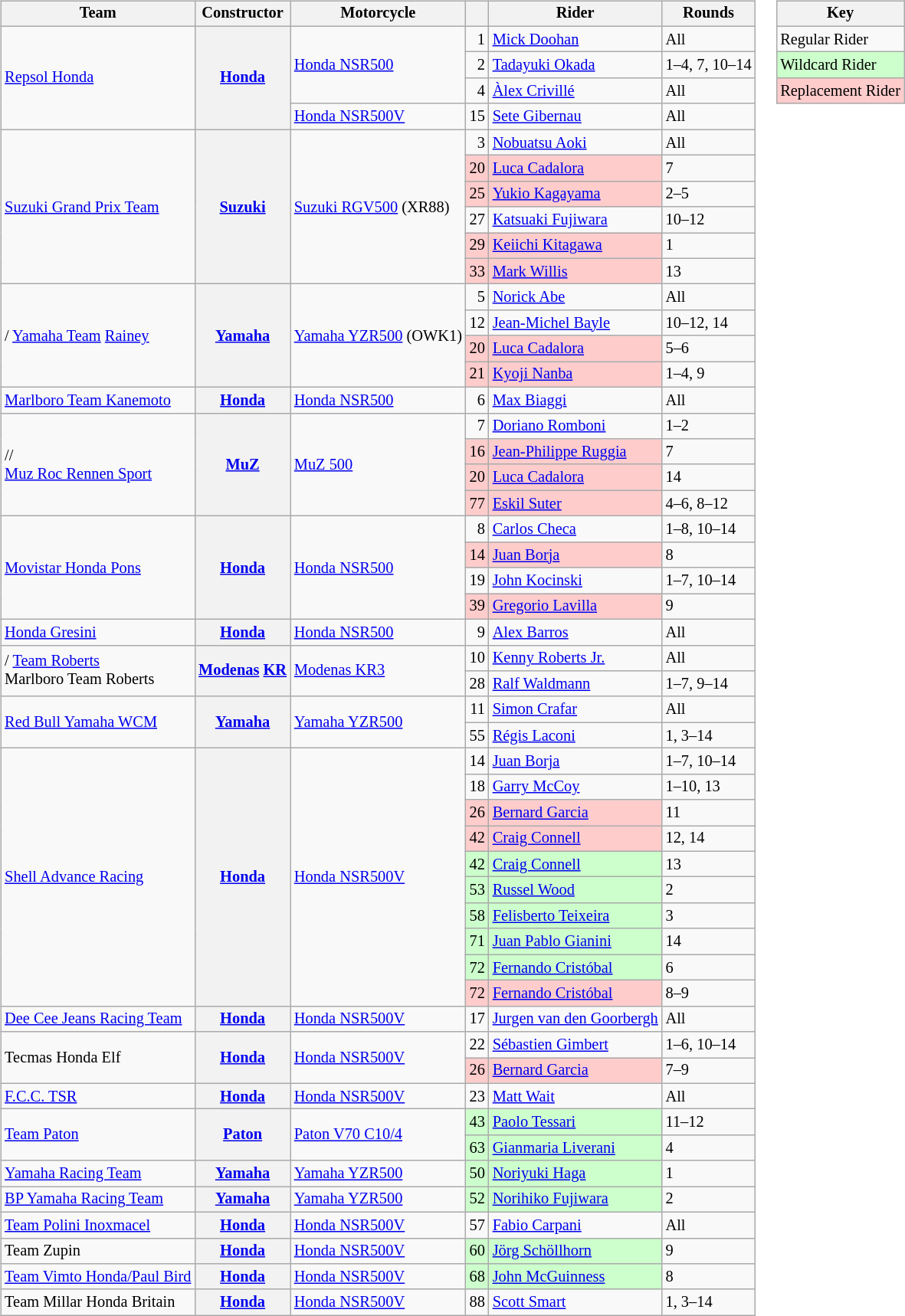<table>
<tr>
<td><br><table class="wikitable" style="font-size: 85%;">
<tr>
<th>Team</th>
<th>Constructor</th>
<th>Motorcycle</th>
<th></th>
<th>Rider</th>
<th>Rounds</th>
</tr>
<tr>
<td rowspan=4> <a href='#'>Repsol Honda</a></td>
<th rowspan=4><a href='#'>Honda</a></th>
<td rowspan=3><a href='#'>Honda NSR500</a></td>
<td align="right">1</td>
<td> <a href='#'>Mick Doohan</a></td>
<td>All</td>
</tr>
<tr>
<td align="right">2</td>
<td> <a href='#'>Tadayuki Okada</a></td>
<td>1–4, 7, 10–14</td>
</tr>
<tr>
<td align="right">4</td>
<td> <a href='#'>Àlex Crivillé</a></td>
<td>All</td>
</tr>
<tr>
<td><a href='#'>Honda NSR500V</a></td>
<td align="right">15</td>
<td> <a href='#'>Sete Gibernau</a></td>
<td>All</td>
</tr>
<tr>
<td rowspan=6> <a href='#'>Suzuki Grand Prix Team</a></td>
<th rowspan=6><a href='#'>Suzuki</a></th>
<td rowspan=6><a href='#'>Suzuki RGV500</a> (XR88)</td>
<td align="right">3</td>
<td> <a href='#'>Nobuatsu Aoki</a></td>
<td>All</td>
</tr>
<tr>
<td align="right" style="background:#ffcccc;">20</td>
<td style="background:#ffcccc;"> <a href='#'>Luca Cadalora</a></td>
<td>7</td>
</tr>
<tr>
<td align="right" style="background:#ffcccc;">25</td>
<td style="background:#ffcccc;"> <a href='#'>Yukio Kagayama</a></td>
<td>2–5</td>
</tr>
<tr>
<td align="right">27</td>
<td> <a href='#'>Katsuaki Fujiwara</a></td>
<td>10–12</td>
</tr>
<tr>
<td align="right" style="background:#ffcccc;">29</td>
<td style="background:#ffcccc;"> <a href='#'>Keiichi Kitagawa</a></td>
<td>1</td>
</tr>
<tr>
<td align="right" style="background:#ffcccc;">33</td>
<td style="background:#ffcccc;"> <a href='#'>Mark Willis</a></td>
<td>13</td>
</tr>
<tr>
<td rowspan=4>/ <a href='#'>Yamaha Team</a> <a href='#'>Rainey</a></td>
<th rowspan=4><a href='#'>Yamaha</a></th>
<td rowspan=4><a href='#'>Yamaha YZR500</a> (OWK1)</td>
<td align="right">5</td>
<td> <a href='#'>Norick Abe</a></td>
<td>All</td>
</tr>
<tr>
<td align="right">12</td>
<td> <a href='#'>Jean-Michel Bayle</a></td>
<td>10–12, 14</td>
</tr>
<tr>
<td align="right" style="background:#ffcccc;">20</td>
<td style="background:#ffcccc;"> <a href='#'>Luca Cadalora</a></td>
<td>5–6</td>
</tr>
<tr>
<td align="right" style="background:#ffcccc;">21</td>
<td style="background:#ffcccc;"> <a href='#'>Kyoji Nanba</a></td>
<td>1–4, 9</td>
</tr>
<tr>
<td> <a href='#'>Marlboro Team Kanemoto</a></td>
<th><a href='#'>Honda</a></th>
<td><a href='#'>Honda NSR500</a></td>
<td align="right">6</td>
<td> <a href='#'>Max Biaggi</a></td>
<td>All</td>
</tr>
<tr>
<td rowspan=4>// <br><a href='#'>Muz Roc Rennen Sport</a></td>
<th rowspan=4><a href='#'>MuZ</a></th>
<td rowspan=4><a href='#'>MuZ 500</a></td>
<td align="right">7</td>
<td> <a href='#'>Doriano Romboni</a></td>
<td>1–2</td>
</tr>
<tr>
<td align="right" style="background:#ffcccc;">16</td>
<td style="background:#ffcccc;"> <a href='#'>Jean-Philippe Ruggia</a></td>
<td>7</td>
</tr>
<tr>
<td align="right" style="background:#ffcccc;">20</td>
<td style="background:#ffcccc;"> <a href='#'>Luca Cadalora</a></td>
<td>14</td>
</tr>
<tr>
<td align="right" style="background:#ffcccc;">77</td>
<td style="background:#ffcccc;"> <a href='#'>Eskil Suter</a></td>
<td>4–6, 8–12</td>
</tr>
<tr>
<td rowspan=4> <a href='#'>Movistar Honda Pons</a></td>
<th rowspan=4><a href='#'>Honda</a></th>
<td rowspan=4><a href='#'>Honda NSR500</a></td>
<td align="right">8</td>
<td> <a href='#'>Carlos Checa</a></td>
<td>1–8, 10–14</td>
</tr>
<tr>
<td align="right" style="background:#ffcccc;">14</td>
<td style="background:#ffcccc;"> <a href='#'>Juan Borja</a></td>
<td>8</td>
</tr>
<tr>
<td align="right">19</td>
<td> <a href='#'>John Kocinski</a></td>
<td>1–7, 10–14</td>
</tr>
<tr>
<td align="right" style="background:#ffcccc;">39</td>
<td style="background:#ffcccc;"> <a href='#'>Gregorio Lavilla</a></td>
<td>9</td>
</tr>
<tr>
<td> <a href='#'>Honda Gresini</a></td>
<th><a href='#'>Honda</a></th>
<td><a href='#'>Honda NSR500</a></td>
<td align="right">9</td>
<td> <a href='#'>Alex Barros</a></td>
<td>All</td>
</tr>
<tr>
<td rowspan=2>/ <a href='#'>Team Roberts</a><br>Marlboro Team Roberts</td>
<th rowspan=2><a href='#'>Modenas</a> <a href='#'>KR</a></th>
<td rowspan=2><a href='#'>Modenas KR3</a></td>
<td align="right">10</td>
<td> <a href='#'>Kenny Roberts Jr.</a></td>
<td>All</td>
</tr>
<tr>
<td align="right">28</td>
<td> <a href='#'>Ralf Waldmann</a></td>
<td>1–7, 9–14</td>
</tr>
<tr>
<td rowspan=2> <a href='#'>Red Bull Yamaha WCM</a></td>
<th rowspan=2><a href='#'>Yamaha</a></th>
<td rowspan=2><a href='#'>Yamaha YZR500</a></td>
<td align="right">11</td>
<td> <a href='#'>Simon Crafar</a></td>
<td>All</td>
</tr>
<tr>
<td align="right">55</td>
<td> <a href='#'>Régis Laconi</a></td>
<td>1, 3–14</td>
</tr>
<tr>
<td rowspan=10> <a href='#'>Shell Advance Racing</a></td>
<th rowspan=10><a href='#'>Honda</a></th>
<td rowspan=10><a href='#'>Honda NSR500V</a></td>
<td align="right">14</td>
<td> <a href='#'>Juan Borja</a></td>
<td>1–7, 10–14</td>
</tr>
<tr>
<td align="right">18</td>
<td> <a href='#'>Garry McCoy</a></td>
<td>1–10, 13</td>
</tr>
<tr>
<td align="right" style="background:#ffcccc;">26</td>
<td style="background:#ffcccc;"> <a href='#'>Bernard Garcia</a></td>
<td>11</td>
</tr>
<tr>
<td align="right" style="background:#ffcccc;">42</td>
<td style="background:#ffcccc;"> <a href='#'>Craig Connell</a></td>
<td>12, 14</td>
</tr>
<tr>
<td align="right" style="background:#ccffcc;">42</td>
<td style="background:#ccffcc;"> <a href='#'>Craig Connell</a></td>
<td>13</td>
</tr>
<tr>
<td align="right" style="background:#ccffcc;">53</td>
<td style="background:#ccffcc;"> <a href='#'>Russel Wood</a></td>
<td>2</td>
</tr>
<tr>
<td align="right" style="background:#ccffcc;">58</td>
<td style="background:#ccffcc;"> <a href='#'>Felisberto Teixeira</a></td>
<td>3</td>
</tr>
<tr>
<td align="right" style="background:#ccffcc;">71</td>
<td style="background:#ccffcc;"> <a href='#'>Juan Pablo Gianini</a></td>
<td>14</td>
</tr>
<tr>
<td align="right" style="background:#ccffcc;">72</td>
<td style="background:#ccffcc;"> <a href='#'>Fernando Cristóbal</a></td>
<td>6</td>
</tr>
<tr>
<td align="right" style="background:#ffcccc;">72</td>
<td style="background:#ffcccc;"> <a href='#'>Fernando Cristóbal</a></td>
<td>8–9</td>
</tr>
<tr>
<td> <a href='#'>Dee Cee Jeans Racing Team</a></td>
<th><a href='#'>Honda</a></th>
<td><a href='#'>Honda NSR500V</a></td>
<td align="right">17</td>
<td> <a href='#'>Jurgen van den Goorbergh</a></td>
<td>All</td>
</tr>
<tr>
<td rowspan=2> Tecmas Honda Elf</td>
<th rowspan=2><a href='#'>Honda</a></th>
<td rowspan=2><a href='#'>Honda NSR500V</a></td>
<td align="right">22</td>
<td> <a href='#'>Sébastien Gimbert</a></td>
<td>1–6, 10–14</td>
</tr>
<tr>
<td align="right" style="background:#ffcccc;">26</td>
<td style="background:#ffcccc;"> <a href='#'>Bernard Garcia</a></td>
<td>7–9</td>
</tr>
<tr>
<td> <a href='#'>F.C.C. TSR</a></td>
<th><a href='#'>Honda</a></th>
<td><a href='#'>Honda NSR500V</a></td>
<td align="right">23</td>
<td> <a href='#'>Matt Wait</a></td>
<td>All</td>
</tr>
<tr>
<td rowspan=2> <a href='#'>Team Paton</a></td>
<th rowspan=2><a href='#'>Paton</a></th>
<td rowspan=2><a href='#'>Paton V70 C10/4</a></td>
<td align="right" style="background:#ccffcc;">43</td>
<td style="background:#ccffcc;"> <a href='#'>Paolo Tessari</a></td>
<td>11–12</td>
</tr>
<tr>
<td align="right" style="background:#ccffcc;">63</td>
<td style="background:#ccffcc;"> <a href='#'>Gianmaria Liverani</a></td>
<td>4</td>
</tr>
<tr>
<td> <a href='#'>Yamaha Racing Team</a></td>
<th><a href='#'>Yamaha</a></th>
<td><a href='#'>Yamaha YZR500</a></td>
<td align="right" style="background:#ccffcc;">50</td>
<td style="background:#ccffcc;"> <a href='#'>Noriyuki Haga</a></td>
<td>1</td>
</tr>
<tr>
<td> <a href='#'>BP Yamaha Racing Team</a></td>
<th><a href='#'>Yamaha</a></th>
<td><a href='#'>Yamaha YZR500</a></td>
<td align="right" style="background:#ccffcc;">52</td>
<td style="background:#ccffcc;"> <a href='#'>Norihiko Fujiwara</a></td>
<td>2</td>
</tr>
<tr>
<td> <a href='#'>Team Polini Inoxmacel</a></td>
<th><a href='#'>Honda</a></th>
<td><a href='#'>Honda NSR500V</a></td>
<td align="right">57</td>
<td> <a href='#'>Fabio Carpani</a></td>
<td>All</td>
</tr>
<tr>
<td> Team Zupin</td>
<th><a href='#'>Honda</a></th>
<td><a href='#'>Honda NSR500V</a></td>
<td align="right" style="background:#ccffcc;">60</td>
<td style="background:#ccffcc;"> <a href='#'>Jörg Schöllhorn</a></td>
<td>9</td>
</tr>
<tr>
<td> <a href='#'>Team Vimto Honda/Paul Bird</a></td>
<th><a href='#'>Honda</a></th>
<td><a href='#'>Honda NSR500V</a></td>
<td align="right" style="background:#ccffcc;">68</td>
<td style="background:#ccffcc;"> <a href='#'>John McGuinness</a></td>
<td>8</td>
</tr>
<tr>
<td> Team Millar Honda Britain</td>
<th><a href='#'>Honda</a></th>
<td><a href='#'>Honda NSR500V</a></td>
<td align="right">88</td>
<td> <a href='#'>Scott Smart</a></td>
<td>1, 3–14</td>
</tr>
</table>
</td>
<td valign="top"><br><table class="wikitable" style="font-size: 85%;">
<tr>
<th colspan=2>Key</th>
</tr>
<tr>
<td>Regular Rider</td>
</tr>
<tr style="background:#ccffcc;">
<td>Wildcard Rider</td>
</tr>
<tr style="background:#ffcccc;">
<td>Replacement Rider</td>
</tr>
</table>
</td>
</tr>
</table>
